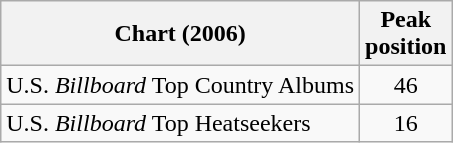<table class="wikitable">
<tr>
<th>Chart (2006)</th>
<th>Peak<br>position</th>
</tr>
<tr>
<td>U.S. <em>Billboard</em> Top Country Albums</td>
<td align="center">46</td>
</tr>
<tr>
<td>U.S. <em>Billboard</em> Top Heatseekers</td>
<td align="center">16</td>
</tr>
</table>
